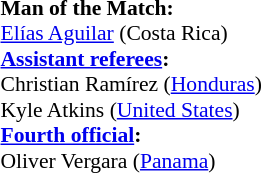<table width=50% style="font-size:90%">
<tr>
<td><br><strong>Man of the Match:</strong>
<br><a href='#'>Elías Aguilar</a> (Costa Rica)<br><strong><a href='#'>Assistant referees</a>:</strong>
<br>Christian Ramírez (<a href='#'>Honduras</a>)
<br>Kyle Atkins (<a href='#'>United States</a>)
<br><strong><a href='#'>Fourth official</a>:</strong>
<br>Oliver Vergara (<a href='#'>Panama</a>)</td>
</tr>
</table>
